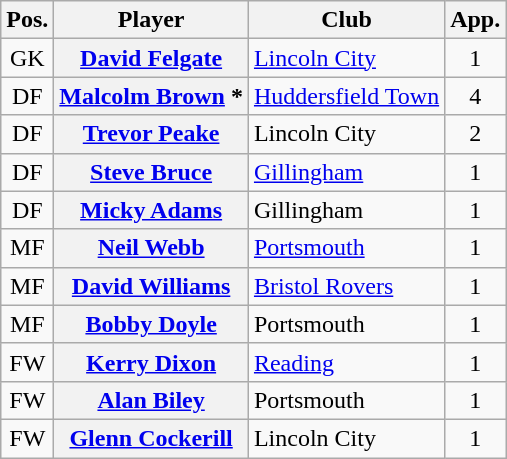<table class="wikitable plainrowheaders" style="text-align: left">
<tr>
<th scope=col>Pos.</th>
<th scope=col>Player</th>
<th scope=col>Club</th>
<th scope=col>App.</th>
</tr>
<tr>
<td style=text-align:center>GK</td>
<th scope=row><a href='#'>David Felgate</a></th>
<td><a href='#'>Lincoln City</a></td>
<td style=text-align:center>1</td>
</tr>
<tr>
<td style=text-align:center>DF</td>
<th scope=row><a href='#'>Malcolm Brown</a> *</th>
<td><a href='#'>Huddersfield Town</a></td>
<td style=text-align:center>4</td>
</tr>
<tr>
<td style=text-align:center>DF</td>
<th scope=row><a href='#'>Trevor Peake</a></th>
<td>Lincoln City</td>
<td style=text-align:center>2</td>
</tr>
<tr>
<td style=text-align:center>DF</td>
<th scope=row><a href='#'>Steve Bruce</a></th>
<td><a href='#'>Gillingham</a></td>
<td style=text-align:center>1</td>
</tr>
<tr>
<td style=text-align:center>DF</td>
<th scope=row><a href='#'>Micky Adams</a></th>
<td>Gillingham</td>
<td style=text-align:center>1</td>
</tr>
<tr>
<td style=text-align:center>MF</td>
<th scope=row><a href='#'>Neil Webb</a></th>
<td><a href='#'>Portsmouth</a></td>
<td style=text-align:center>1</td>
</tr>
<tr>
<td style=text-align:center>MF</td>
<th scope=row><a href='#'>David Williams</a></th>
<td><a href='#'>Bristol Rovers</a></td>
<td style=text-align:center>1</td>
</tr>
<tr>
<td style=text-align:center>MF</td>
<th scope=row><a href='#'>Bobby Doyle</a></th>
<td>Portsmouth</td>
<td style=text-align:center>1</td>
</tr>
<tr>
<td style=text-align:center>FW</td>
<th scope=row><a href='#'>Kerry Dixon</a></th>
<td><a href='#'>Reading</a></td>
<td style=text-align:center>1</td>
</tr>
<tr>
<td style=text-align:center>FW</td>
<th scope=row><a href='#'>Alan Biley</a></th>
<td>Portsmouth</td>
<td style=text-align:center>1</td>
</tr>
<tr>
<td style=text-align:center>FW</td>
<th scope=row><a href='#'>Glenn Cockerill</a></th>
<td>Lincoln City</td>
<td style=text-align:center>1</td>
</tr>
</table>
